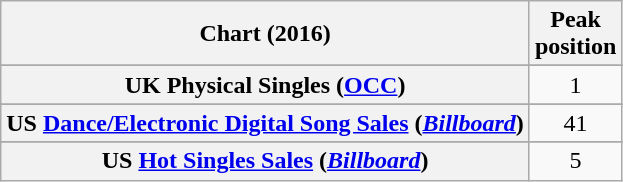<table class="wikitable sortable plainrowheaders" style="text-align:center">
<tr>
<th scope="col">Chart (2016)</th>
<th scope="col">Peak<br>position</th>
</tr>
<tr>
</tr>
<tr>
</tr>
<tr>
<th scope="row">UK Physical Singles (<a href='#'>OCC</a>)</th>
<td>1</td>
</tr>
<tr>
</tr>
<tr>
<th scope="row">US <a href='#'>Dance/Electronic Digital Song Sales</a> (<em><a href='#'>Billboard</a></em>)</th>
<td>41</td>
</tr>
<tr>
</tr>
<tr>
<th scope="row">US <a href='#'>Hot Singles Sales</a> (<em><a href='#'>Billboard</a></em>)</th>
<td>5</td>
</tr>
</table>
